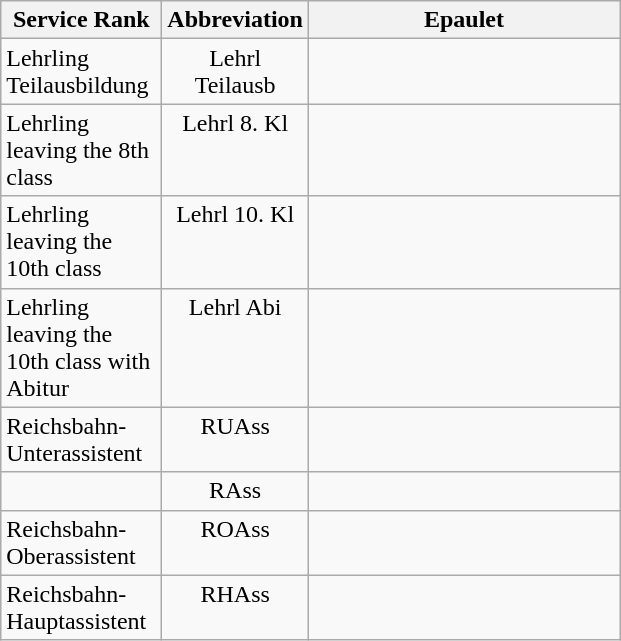<table class="wikitable">
<tr>
<th width="100">Service Rank</th>
<th width="50">Abbreviation</th>
<th width="200">Epaulet</th>
</tr>
<tr>
<td>Lehrling Teilausbildung</td>
<td valign="top" align="center">Lehrl Teilausb</td>
<td valign="top" align="center"></td>
</tr>
<tr>
<td>Lehrling leaving the 8th class</td>
<td valign="top" align="center">Lehrl 8. Kl</td>
<td valign="top" align="center"></td>
</tr>
<tr>
<td>Lehrling leaving the 10th class</td>
<td valign="top" align="center">Lehrl 10. Kl</td>
<td valign="top" align="center"></td>
</tr>
<tr>
<td>Lehrling leaving the 10th class with Abitur</td>
<td valign="top" align="center">Lehrl Abi</td>
<td valign="top" align="center"></td>
</tr>
<tr>
<td>Reichsbahn-Unterassistent</td>
<td valign="top" align="center">RUAss</td>
<td valign="top" align="center"></td>
</tr>
<tr>
<td></td>
<td valign="top" align="center">RAss</td>
<td valign="top" align="center"></td>
</tr>
<tr>
<td>Reichsbahn-Oberassistent</td>
<td valign="top" align="center">ROAss</td>
<td valign="top" align="center"></td>
</tr>
<tr>
<td>Reichsbahn-Hauptassistent</td>
<td valign="top" align="center">RHAss</td>
<td valign="top" align="center"></td>
</tr>
</table>
